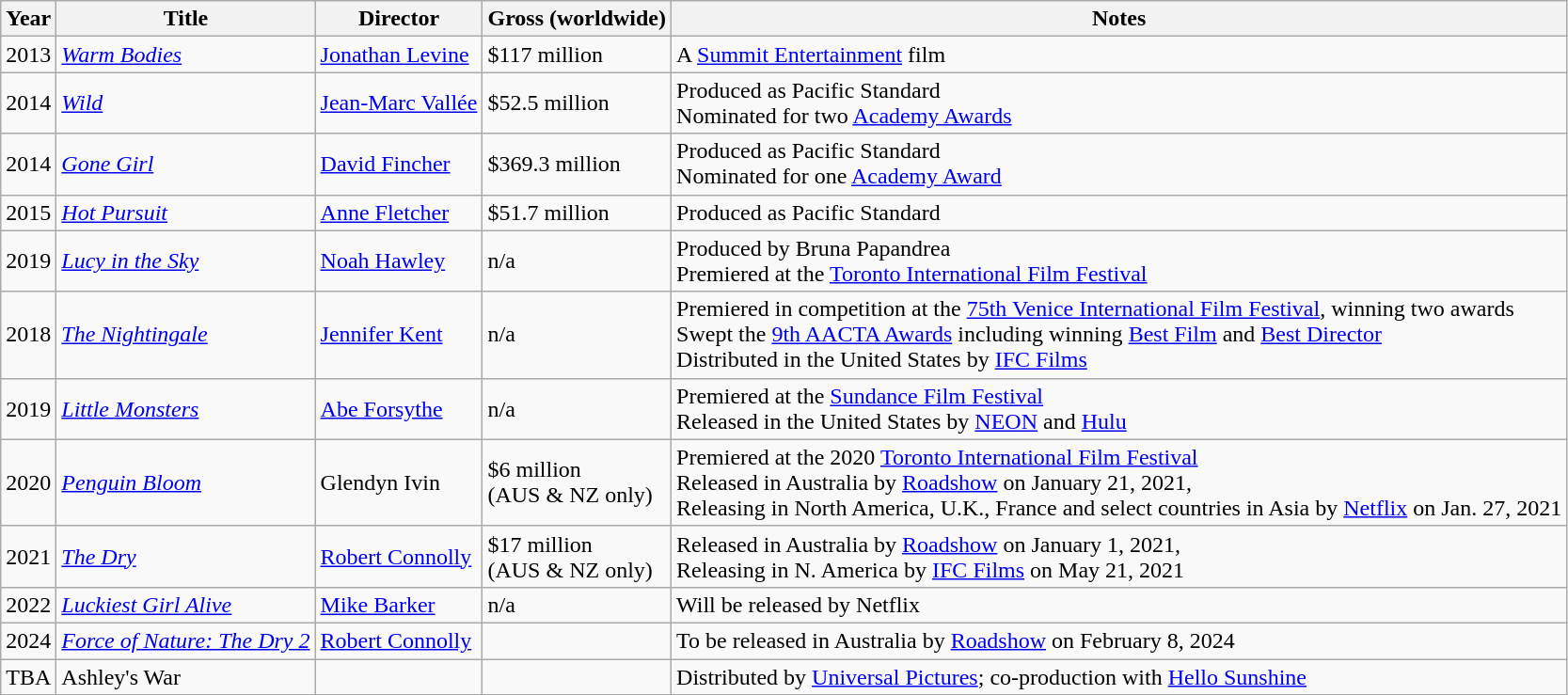<table class="wikitable">
<tr>
<th>Year</th>
<th>Title</th>
<th>Director</th>
<th>Gross (worldwide)</th>
<th>Notes</th>
</tr>
<tr>
<td>2013</td>
<td><em><a href='#'>Warm Bodies</a></em></td>
<td><a href='#'>Jonathan Levine</a></td>
<td>$117 million</td>
<td>A <a href='#'>Summit Entertainment</a> film</td>
</tr>
<tr>
<td>2014</td>
<td><em><a href='#'>Wild</a></em></td>
<td><a href='#'>Jean-Marc Vallée</a></td>
<td>$52.5 million</td>
<td>Produced as Pacific Standard<br>Nominated for two <a href='#'>Academy Awards</a></td>
</tr>
<tr>
<td>2014</td>
<td><em><a href='#'>Gone Girl</a></em></td>
<td><a href='#'>David Fincher</a></td>
<td>$369.3 million</td>
<td>Produced as Pacific Standard<br>Nominated for one <a href='#'>Academy Award</a></td>
</tr>
<tr>
<td>2015</td>
<td><em><a href='#'>Hot Pursuit</a></em></td>
<td><a href='#'>Anne Fletcher</a></td>
<td>$51.7 million</td>
<td>Produced as Pacific Standard</td>
</tr>
<tr>
<td>2019</td>
<td><em><a href='#'>Lucy in the Sky</a></em></td>
<td><a href='#'>Noah Hawley</a></td>
<td>n/a</td>
<td>Produced by Bruna Papandrea<br>Premiered at the <a href='#'>Toronto International Film Festival</a></td>
</tr>
<tr>
<td>2018</td>
<td><a href='#'><em>The Nightingale</em></a></td>
<td><a href='#'>Jennifer Kent</a></td>
<td>n/a</td>
<td>Premiered in competition at the <a href='#'>75th Venice International Film Festival</a>, winning two awards<br>Swept the <a href='#'>9th AACTA Awards</a> including winning <a href='#'>Best Film</a> and <a href='#'>Best Director</a><br>Distributed in the United States by <a href='#'>IFC Films</a></td>
</tr>
<tr>
<td>2019</td>
<td><em><a href='#'>Little Monsters</a></em></td>
<td><a href='#'>Abe Forsythe</a></td>
<td>n/a</td>
<td>Premiered at the <a href='#'>Sundance Film Festival</a><br>Released in the United States by <a href='#'>NEON</a> and <a href='#'>Hulu</a></td>
</tr>
<tr>
<td>2020</td>
<td><em><a href='#'>Penguin Bloom</a></em></td>
<td>Glendyn Ivin</td>
<td>$6 million<br>(AUS & NZ only)</td>
<td>Premiered at the 2020 <a href='#'>Toronto International Film Festival</a><br>Released in Australia by <a href='#'>Roadshow</a> on January 21, 2021,<br>Releasing in North America, U.K., France and select countries in Asia by <a href='#'>Netflix</a> on Jan. 27, 2021</td>
</tr>
<tr>
<td>2021</td>
<td><em><a href='#'>The Dry</a></em></td>
<td><a href='#'>Robert Connolly</a></td>
<td>$17 million<br>(AUS & NZ only)</td>
<td>Released in Australia by <a href='#'>Roadshow</a> on January 1, 2021,<br>Releasing in N. America by <a href='#'>IFC Films</a> on May 21, 2021</td>
</tr>
<tr>
<td>2022</td>
<td><em><a href='#'>Luckiest Girl Alive</a></em></td>
<td><a href='#'>Mike Barker</a></td>
<td>n/a</td>
<td>Will be released by Netflix</td>
</tr>
<tr>
<td>2024</td>
<td><em><a href='#'>Force of Nature: The Dry 2</a></em></td>
<td><a href='#'>Robert Connolly</a></td>
<td></td>
<td>To be released in Australia by <a href='#'>Roadshow</a> on February 8, 2024</td>
</tr>
<tr>
<td>TBA</td>
<td>Ashley's War</td>
<td></td>
<td></td>
<td>Distributed by <a href='#'>Universal Pictures</a>; co-production with <a href='#'>Hello Sunshine</a></td>
</tr>
</table>
